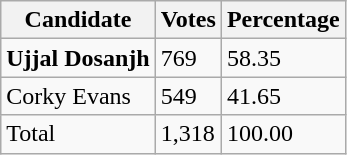<table class="wikitable">
<tr>
<th>Candidate</th>
<th>Votes</th>
<th>Percentage</th>
</tr>
<tr>
<td><strong>Ujjal Dosanjh</strong></td>
<td>769</td>
<td>58.35</td>
</tr>
<tr>
<td>Corky Evans</td>
<td>549</td>
<td>41.65</td>
</tr>
<tr>
<td>Total</td>
<td>1,318</td>
<td>100.00</td>
</tr>
</table>
